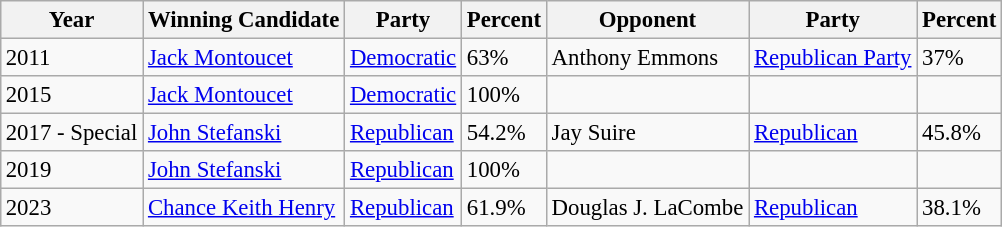<table class="wikitable" style="margin:0.5em auto; font-size:95%;">
<tr>
<th>Year</th>
<th>Winning Candidate</th>
<th>Party</th>
<th>Percent</th>
<th>Opponent</th>
<th>Party</th>
<th>Percent</th>
</tr>
<tr>
<td>2011</td>
<td><a href='#'>Jack Montoucet</a></td>
<td><a href='#'>Democratic</a></td>
<td>63%</td>
<td>Anthony Emmons</td>
<td><a href='#'>Republican Party</a></td>
<td>37%</td>
</tr>
<tr>
<td>2015</td>
<td><a href='#'>Jack Montoucet</a></td>
<td><a href='#'>Democratic</a></td>
<td>100%</td>
<td></td>
<td></td>
<td></td>
</tr>
<tr>
<td>2017 - Special</td>
<td><a href='#'>John Stefanski</a></td>
<td><a href='#'>Republican</a></td>
<td>54.2%</td>
<td>Jay Suire</td>
<td><a href='#'>Republican</a></td>
<td>45.8%</td>
</tr>
<tr>
<td>2019</td>
<td><a href='#'>John Stefanski</a></td>
<td><a href='#'>Republican</a></td>
<td>100%</td>
<td></td>
<td></td>
<td></td>
</tr>
<tr>
<td>2023</td>
<td><a href='#'>Chance Keith Henry</a></td>
<td><a href='#'>Republican</a></td>
<td>61.9%</td>
<td>Douglas J. LaCombe</td>
<td><a href='#'>Republican</a></td>
<td>38.1%</td>
</tr>
</table>
